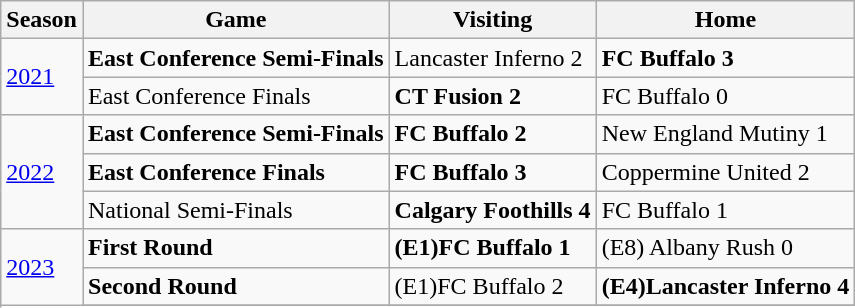<table class="wikitable">
<tr>
<th>Season</th>
<th>Game</th>
<th>Visiting</th>
<th>Home</th>
</tr>
<tr>
<td rowspan="2"><a href='#'>2021</a></td>
<td><strong>East Conference Semi-Finals</strong></td>
<td>Lancaster Inferno 2</td>
<td><strong>FC Buffalo 3</strong></td>
</tr>
<tr>
<td>East Conference Finals</td>
<td><strong>CT Fusion 2</strong></td>
<td>FC Buffalo 0</td>
</tr>
<tr>
<td rowspan="3"><a href='#'>2022</a></td>
<td><strong>East Conference Semi-Finals</strong></td>
<td><strong>FC Buffalo 2</strong></td>
<td>New England Mutiny 1</td>
</tr>
<tr>
<td><strong>East Conference Finals</strong></td>
<td><strong>FC Buffalo 3</strong></td>
<td>Coppermine United 2</td>
</tr>
<tr>
<td>National Semi-Finals</td>
<td><strong>Calgary Foothills 4</strong></td>
<td>FC Buffalo 1</td>
</tr>
<tr>
<td rowspan="4"><a href='#'>2023</a></td>
<td><strong>First Round</strong></td>
<td><strong>(E1)FC Buffalo 1</strong></td>
<td>(E8) Albany Rush 0</td>
</tr>
<tr>
<td><strong>Second Round</strong></td>
<td>(E1)FC Buffalo 2</td>
<td><strong>(E4)Lancaster Inferno 4</strong></td>
</tr>
<tr>
</tr>
</table>
